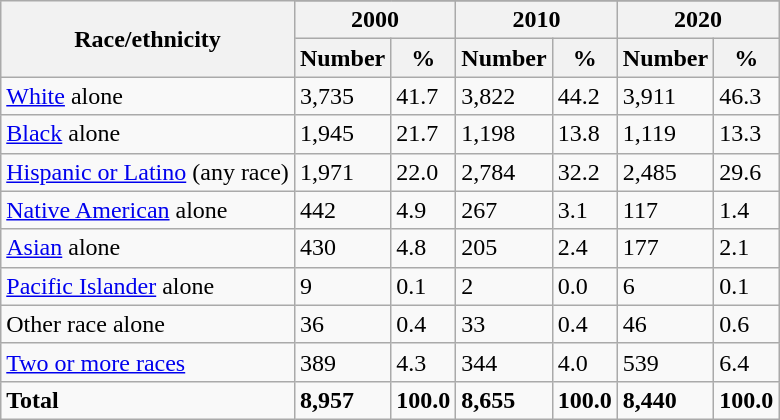<table class="wikitable sortable mw-collapsible collapsible left">
<tr>
<th rowspan="3">Race/ethnicity</th>
</tr>
<tr>
<th colspan="2">2000</th>
<th colspan="2">2010</th>
<th colspan="2">2020</th>
</tr>
<tr>
<th>Number</th>
<th>%</th>
<th>Number</th>
<th>%</th>
<th>Number</th>
<th>%</th>
</tr>
<tr>
<td><a href='#'>White</a> alone</td>
<td>3,735</td>
<td>41.7</td>
<td>3,822</td>
<td>44.2</td>
<td>3,911</td>
<td>46.3</td>
</tr>
<tr>
<td><a href='#'>Black</a> alone</td>
<td>1,945</td>
<td>21.7</td>
<td>1,198</td>
<td>13.8</td>
<td>1,119</td>
<td>13.3</td>
</tr>
<tr>
<td><a href='#'>Hispanic or Latino</a> (any race)</td>
<td>1,971</td>
<td>22.0</td>
<td>2,784</td>
<td>32.2</td>
<td>2,485</td>
<td>29.6</td>
</tr>
<tr>
<td><a href='#'>Native American</a> alone</td>
<td>442</td>
<td>4.9</td>
<td>267</td>
<td>3.1</td>
<td>117</td>
<td>1.4</td>
</tr>
<tr>
<td><a href='#'>Asian</a> alone</td>
<td>430</td>
<td>4.8</td>
<td>205</td>
<td>2.4</td>
<td>177</td>
<td>2.1</td>
</tr>
<tr>
<td><a href='#'>Pacific Islander</a> alone</td>
<td>9</td>
<td>0.1</td>
<td>2</td>
<td>0.0</td>
<td>6</td>
<td>0.1</td>
</tr>
<tr>
<td>Other race alone</td>
<td>36</td>
<td>0.4</td>
<td>33</td>
<td>0.4</td>
<td>46</td>
<td>0.6</td>
</tr>
<tr>
<td><a href='#'>Two or more races</a></td>
<td>389</td>
<td>4.3</td>
<td>344</td>
<td>4.0</td>
<td>539</td>
<td>6.4</td>
</tr>
<tr>
<td><strong>Total</strong></td>
<td><strong>8,957</strong></td>
<td><strong>100.0</strong></td>
<td><strong>8,655</strong></td>
<td><strong>100.0</strong></td>
<td><strong>8,440</strong></td>
<td><strong>100.0</strong></td>
</tr>
</table>
